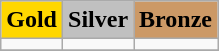<table class=wikitable>
<tr>
<td align=center bgcolor=gold> <strong>Gold</strong></td>
<td align=center bgcolor=silver> <strong>Silver</strong></td>
<td align=center bgcolor=cc9966> <strong>Bronze</strong></td>
</tr>
<tr>
<td></td>
<td></td>
<td></td>
</tr>
<tr>
</tr>
</table>
